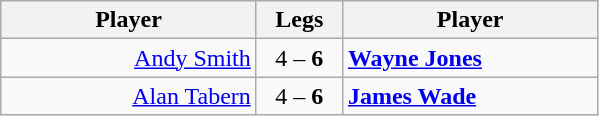<table class=wikitable style="text-align:center">
<tr>
<th width=163>Player</th>
<th width=50>Legs</th>
<th width=163>Player</th>
</tr>
<tr align=left>
<td align=right><a href='#'>Andy Smith</a> </td>
<td align=center>4 – <strong>6</strong></td>
<td> <strong><a href='#'>Wayne Jones</a></strong></td>
</tr>
<tr align=left>
<td align=right><a href='#'>Alan Tabern</a> </td>
<td align=center>4 – <strong>6</strong></td>
<td> <strong><a href='#'>James Wade</a></strong></td>
</tr>
</table>
